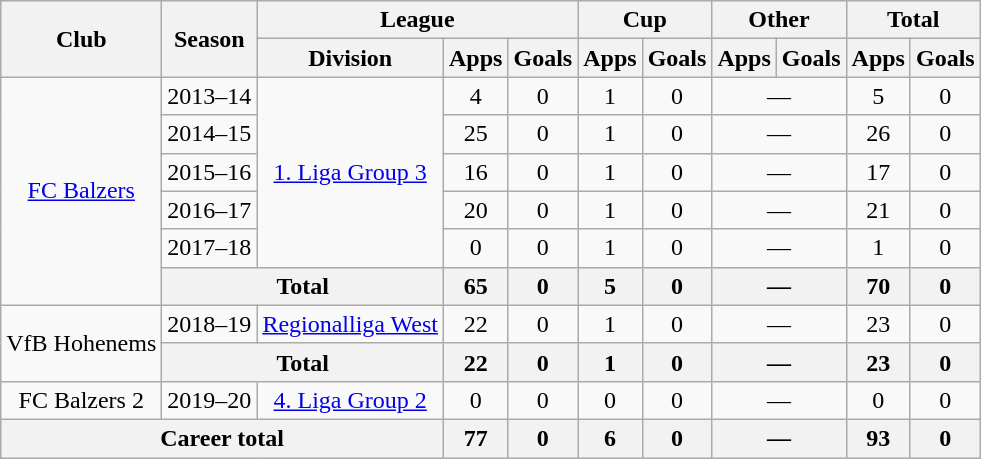<table class="wikitable" style="text-align: center">
<tr>
<th rowspan="2">Club</th>
<th rowspan="2">Season</th>
<th colspan="3">League</th>
<th colspan="2">Cup</th>
<th colspan="2">Other</th>
<th colspan="2">Total</th>
</tr>
<tr>
<th>Division</th>
<th>Apps</th>
<th>Goals</th>
<th>Apps</th>
<th>Goals</th>
<th>Apps</th>
<th>Goals</th>
<th>Apps</th>
<th>Goals</th>
</tr>
<tr>
<td rowspan="6"><a href='#'>FC Balzers</a></td>
<td>2013–14</td>
<td rowspan="5"><a href='#'>1. Liga Group 3</a></td>
<td>4</td>
<td>0</td>
<td>1</td>
<td>0</td>
<td colspan="2">—</td>
<td>5</td>
<td>0</td>
</tr>
<tr>
<td>2014–15</td>
<td>25</td>
<td>0</td>
<td>1</td>
<td>0</td>
<td colspan="2">—</td>
<td>26</td>
<td>0</td>
</tr>
<tr>
<td>2015–16</td>
<td>16</td>
<td>0</td>
<td>1</td>
<td>0</td>
<td colspan="2">—</td>
<td>17</td>
<td>0</td>
</tr>
<tr>
<td>2016–17</td>
<td>20</td>
<td>0</td>
<td>1</td>
<td>0</td>
<td colspan="2">—</td>
<td>21</td>
<td>0</td>
</tr>
<tr>
<td>2017–18</td>
<td>0</td>
<td>0</td>
<td>1</td>
<td>0</td>
<td colspan="2">—</td>
<td>1</td>
<td>0</td>
</tr>
<tr>
<th colspan="2">Total</th>
<th>65</th>
<th>0</th>
<th>5</th>
<th>0</th>
<th colspan="2">—</th>
<th>70</th>
<th>0</th>
</tr>
<tr>
<td rowspan="2">VfB Hohenems</td>
<td>2018–19</td>
<td><a href='#'>Regionalliga West</a></td>
<td>22</td>
<td>0</td>
<td>1</td>
<td>0</td>
<td colspan="2">—</td>
<td>23</td>
<td>0</td>
</tr>
<tr>
<th colspan="2">Total</th>
<th>22</th>
<th>0</th>
<th>1</th>
<th>0</th>
<th colspan="2">—</th>
<th>23</th>
<th>0</th>
</tr>
<tr>
<td>FC Balzers 2</td>
<td>2019–20</td>
<td><a href='#'>4. Liga Group 2</a></td>
<td>0</td>
<td>0</td>
<td>0</td>
<td>0</td>
<td colspan="2">—</td>
<td>0</td>
<td>0</td>
</tr>
<tr>
<th colspan="3">Career total</th>
<th>77</th>
<th>0</th>
<th>6</th>
<th>0</th>
<th colspan="2">—</th>
<th>93</th>
<th>0</th>
</tr>
</table>
